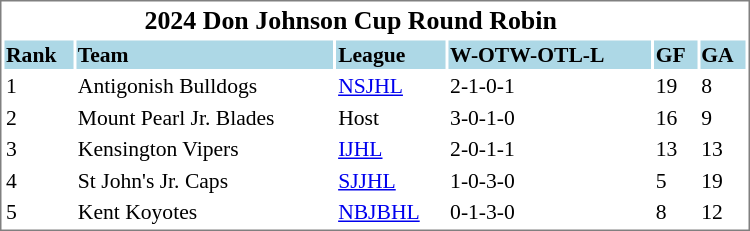<table cellpadding="0">
<tr align="left" style="vertical-align: top">
<td><br><table cellpadding="1" width="500px" style="font-size: 90%; border: 1px solid gray;">
<tr align="center" style="font-size: larger;">
<td colspan="5"><strong>2024 Don Johnson Cup Round Robin</strong></td>
</tr>
<tr style="background:lightblue;">
<td><strong>Rank</strong></td>
<td><strong>Team</strong></td>
<td><strong>League</strong></td>
<td><strong>W-OTW-OTL-L</strong></td>
<td><strong>GF</strong></td>
<td><strong>GA</strong></td>
</tr>
<tr>
<td>1</td>
<td>Antigonish Bulldogs</td>
<td><a href='#'>NSJHL</a></td>
<td>2-1-0-1</td>
<td>19</td>
<td>8</td>
</tr>
<tr>
<td>2</td>
<td>Mount Pearl Jr. Blades</td>
<td>Host</td>
<td>3-0-1-0</td>
<td>16</td>
<td>9</td>
</tr>
<tr>
<td>3</td>
<td>Kensington Vipers</td>
<td><a href='#'>IJHL</a></td>
<td>2-0-1-1</td>
<td>13</td>
<td>13</td>
</tr>
<tr>
<td>4</td>
<td>St John's Jr. Caps</td>
<td><a href='#'>SJJHL</a></td>
<td>1-0-3-0</td>
<td>5</td>
<td>19</td>
</tr>
<tr>
<td>5</td>
<td>Kent Koyotes</td>
<td><a href='#'>NBJBHL</a></td>
<td>0-1-3-0</td>
<td>8</td>
<td>12</td>
</tr>
</table>
</td>
</tr>
</table>
